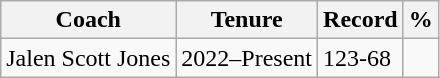<table class="wikitable">
<tr>
<th>Coach</th>
<th>Tenure</th>
<th>Record</th>
<th>%</th>
</tr>
<tr>
<td>Jalen Scott Jones</td>
<td>2022–Present</td>
<td>123-68</td>
<td></td>
</tr>
</table>
